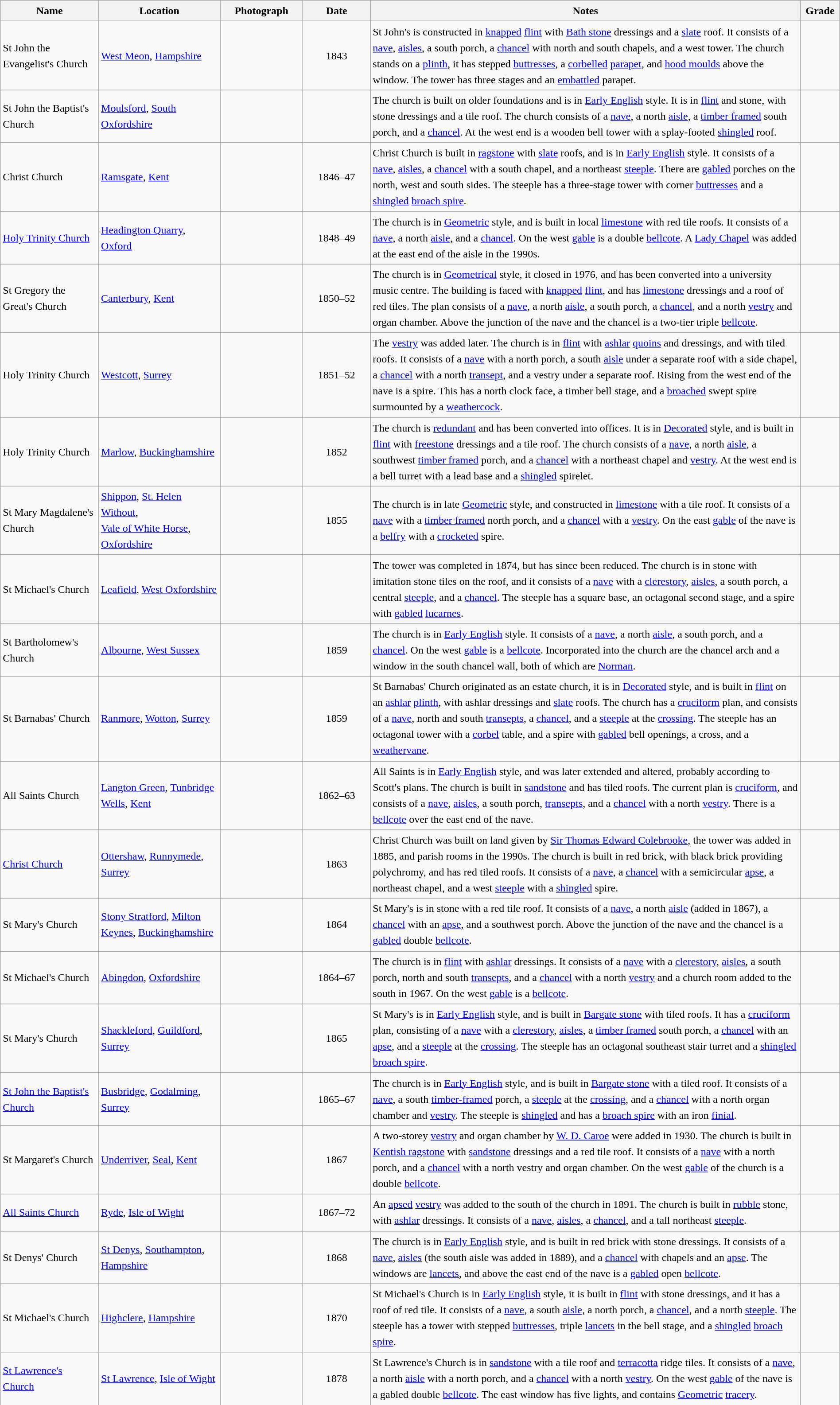<table class="wikitable sortable plainrowheaders" style="width:100%;border:0px;text-align:left;line-height:150%;">
<tr>
<th scope="col"  style="width:120px">Name</th>
<th scope="col"  style="width:150px">Location</th>
<th scope="col"  style="width:100px" class="unsortable">Photograph</th>
<th scope="col"  style="width:80px">Date</th>
<th scope="col"  style="width:550px" class="unsortable">Notes</th>
<th scope="col"  style="width:24px">Grade</th>
</tr>
<tr>
<td>St John the Evangelist's Church</td>
<td><a href='#'>West Meon</a>, <a href='#'>Hampshire</a><br><small></small></td>
<td></td>
<td align="center">1843</td>
<td>St John's is constructed in <a href='#'>knapped</a> <a href='#'>flint</a> with <a href='#'>Bath stone</a> dressings and a <a href='#'>slate</a> roof.  It consists of a <a href='#'>nave</a>, <a href='#'>aisles</a>, a south porch, a <a href='#'>chancel</a> with north and south chapels, and a west tower.  The church stands on a <a href='#'>plinth</a>, it has stepped <a href='#'>buttresses</a>, a <a href='#'>corbelled</a> <a href='#'>parapet</a>, and <a href='#'>hood moulds</a> above the window.  The tower has three stages and an <a href='#'>embattled</a> parapet.</td>
<td align="center" ></td>
</tr>
<tr>
<td>St John the Baptist's Church</td>
<td><a href='#'>Moulsford</a>, <a href='#'>South Oxfordshire</a><br><small></small></td>
<td></td>
<td align="center"></td>
<td>The church is built on older foundations and is in <a href='#'>Early English</a> style.  It is in <a href='#'>flint</a> and stone, with stone dressings and a tile roof.  The church consists of a <a href='#'>nave</a>, a north <a href='#'>aisle</a>, a <a href='#'>timber framed</a> south porch, and a <a href='#'>chancel</a>.  At the west end is a wooden bell tower with a splay-footed <a href='#'>shingled</a> roof.</td>
<td align="center" ></td>
</tr>
<tr>
<td>Christ Church</td>
<td><a href='#'>Ramsgate</a>, <a href='#'>Kent</a><br><small></small></td>
<td></td>
<td align="center">1846–47</td>
<td>Christ Church is built in <a href='#'>ragstone</a> with <a href='#'>slate</a> roofs, and is in <a href='#'>Early English</a> style.  It consists of a <a href='#'>nave</a>, <a href='#'>aisles</a>, a <a href='#'>chancel</a> with a south chapel, and a northeast <a href='#'>steeple</a>. There are <a href='#'>gabled</a> porches on the north, west and south sides.  The steeple has a three-stage tower with corner <a href='#'>buttresses</a> and a <a href='#'>shingled</a> <a href='#'>broach spire</a>.</td>
<td align="center" ></td>
</tr>
<tr>
<td><a href='#'>Holy Trinity Church</a></td>
<td><a href='#'>Headington Quarry</a>, <a href='#'>Oxford</a><br><small></small></td>
<td></td>
<td align="center">1848–49</td>
<td>The church is in <a href='#'>Geometric</a> style, and is built in local <a href='#'>limestone</a> with red tile roofs.  It consists of a <a href='#'>nave</a>, a north <a href='#'>aisle</a>, and a <a href='#'>chancel</a>.  On the west <a href='#'>gable</a> is a double <a href='#'>bellcote</a>.  A <a href='#'>Lady Chapel</a> was added at the east end of the aisle in the 1990s.</td>
<td align="center" ></td>
</tr>
<tr>
<td>St Gregory the Great's Church</td>
<td><a href='#'>Canterbury</a>, <a href='#'>Kent</a><br><small></small></td>
<td></td>
<td align="center">1850–52</td>
<td>The church is in <a href='#'>Geometrical</a> style, it closed in 1976, and has been converted into a university music centre.  The building is faced with <a href='#'>knapped</a> <a href='#'>flint</a>, and has <a href='#'>limestone</a> dressings and a roof of red tiles.  The plan consists of a <a href='#'>nave</a>, a north <a href='#'>aisle</a>, a south porch, a <a href='#'>chancel</a>, and a north <a href='#'>vestry</a> and organ chamber.  Above the junction of the nave and the chancel is a two-tier triple <a href='#'>bellcote</a>.</td>
<td align="center" ></td>
</tr>
<tr>
<td>Holy Trinity Church</td>
<td><a href='#'>Westcott</a>, <a href='#'>Surrey</a><br><small></small></td>
<td></td>
<td align="center">1851–52</td>
<td>The <a href='#'>vestry</a> was added later.  The church is in <a href='#'>flint</a> with <a href='#'>ashlar</a> <a href='#'>quoins</a> and dressings, and with tiled roofs.  It consists of a <a href='#'>nave</a> with a north porch, a south <a href='#'>aisle</a> under a separate roof with a side chapel, a <a href='#'>chancel</a> with a north <a href='#'>transept</a>, and a vestry under a separate roof.  Rising from the west end of the nave is a spire.  This has a north clock face, a timber bell stage, and a <a href='#'>broached</a> swept spire surmounted by a <a href='#'>weathercock</a>.</td>
<td align="center" ></td>
</tr>
<tr>
<td>Holy Trinity Church</td>
<td><a href='#'>Marlow</a>, <a href='#'>Buckinghamshire</a><br><small></small></td>
<td></td>
<td align="center">1852</td>
<td>The church is <a href='#'>redundant</a> and has been converted into offices.  It is in <a href='#'>Decorated</a> style, and is built in <a href='#'>flint</a> with <a href='#'>freestone</a> dressings and a tile roof.  The church consists of a <a href='#'>nave</a>, a north <a href='#'>aisle</a>, a southwest <a href='#'>timber framed</a> porch, and a <a href='#'>chancel</a> with a northeast chapel and <a href='#'>vestry</a>.  At the west end is a bell turret with a lead base and a <a href='#'>shingled</a> spirelet.</td>
<td align="center" ></td>
</tr>
<tr>
<td>St Mary Magdalene's Church</td>
<td><a href='#'>Shippon</a>, <a href='#'>St. Helen Without</a>,<br><a href='#'>Vale of White Horse</a>, <a href='#'>Oxfordshire</a><br><small></small></td>
<td></td>
<td align="center">1855</td>
<td>The church is in late <a href='#'>Geometric</a> style, and constructed in <a href='#'>limestone</a> with a tile roof.  It consists of a <a href='#'>nave</a> with a <a href='#'>timber framed</a> north porch, and a <a href='#'>chancel</a> with a <a href='#'>vestry</a>.  On the east <a href='#'>gable</a> of the nave is a <a href='#'>belfry</a> with a <a href='#'>crocketed</a> spire.</td>
<td align="center" ></td>
</tr>
<tr>
<td>St Michael's Church</td>
<td><a href='#'>Leafield</a>, <a href='#'>West Oxfordshire</a><br><small></small></td>
<td></td>
<td align="center"></td>
<td>The tower was completed in 1874, but has since been reduced.  The church is in stone with imitation stone tiles on the roof, and it consists of a <a href='#'>nave</a> with a <a href='#'>clerestory</a>, <a href='#'>aisles</a>, a south porch, a central <a href='#'>steeple</a>, and a <a href='#'>chancel</a>.  The steeple has a square base, an octagonal second stage, and a spire with <a href='#'>gabled</a> <a href='#'>lucarnes</a>.</td>
<td align="center" ></td>
</tr>
<tr>
<td>St Bartholomew's Church</td>
<td><a href='#'>Albourne</a>, <a href='#'>West Sussex</a><br><small></small></td>
<td></td>
<td align="center">1859</td>
<td>The church is in <a href='#'>Early English</a> style.  It consists of a <a href='#'>nave</a>, a north <a href='#'>aisle</a>, a south porch, and a <a href='#'>chancel</a>.  On the west <a href='#'>gable</a> is a <a href='#'>bellcote</a>.  Incorporated into the church are the chancel arch and a window in the south chancel wall, both of which are <a href='#'>Norman</a>.</td>
<td align="center" ></td>
</tr>
<tr>
<td>St Barnabas' Church</td>
<td><a href='#'>Ranmore</a>, <a href='#'>Wotton</a>, <a href='#'>Surrey</a><br><small></small></td>
<td></td>
<td align="center">1859</td>
<td>St Barnabas' Church originated as an estate church, it is in <a href='#'>Decorated</a> style, and is built in <a href='#'>flint</a> on an <a href='#'>ashlar</a> <a href='#'>plinth</a>, with ashlar dressings and <a href='#'>slate</a> roofs.  The church has a <a href='#'>cruciform</a> plan, and consists of a <a href='#'>nave</a>, north and south <a href='#'>transepts</a>, a <a href='#'>chancel</a>, and a <a href='#'>steeple</a> at the <a href='#'>crossing</a>.  The steeple has an octagonal tower with a <a href='#'>corbel</a> table, and a spire with <a href='#'>gabled</a> bell openings, a cross, and a <a href='#'>weathervane</a>.</td>
<td align="center" ></td>
</tr>
<tr>
<td>All Saints Church</td>
<td><a href='#'>Langton Green</a>, <a href='#'>Tunbridge Wells</a>, <a href='#'>Kent</a><br><small></small></td>
<td></td>
<td align="center">1862–63</td>
<td>All Saints is in <a href='#'>Early English</a> style, and was later extended and altered, probably according to Scott's plans.  The church is built in <a href='#'>sandstone</a> and has tiled roofs.  The current plan is <a href='#'>cruciform</a>, and consists of a <a href='#'>nave</a>, <a href='#'>aisles</a>, a south porch, <a href='#'>transepts</a>, and a <a href='#'>chancel</a> with a north <a href='#'>vestry</a>.  There is a <a href='#'>bellcote</a> over the east end of the nave.</td>
<td align="center" ></td>
</tr>
<tr>
<td><a href='#'>Christ Church</a></td>
<td><a href='#'>Ottershaw</a>, <a href='#'>Runnymede</a>, <a href='#'>Surrey</a><br><small></small></td>
<td></td>
<td align="center">1863</td>
<td>Christ Church was built on land given by <a href='#'>Sir Thomas Edward Colebrooke</a>, the tower was added in 1885, and parish rooms in the 1990s.  The church is built in red brick, with black brick providing polychromy, and has red tiled roofs.  It consists of a <a href='#'>nave</a>, a <a href='#'>chancel</a> with a semicircular <a href='#'>apse</a>, a northeast chapel, and a west <a href='#'>steeple</a> with a <a href='#'>shingled</a> spire.</td>
<td align="center" ></td>
</tr>
<tr>
<td>St Mary's Church</td>
<td><a href='#'>Stony Stratford</a>, <a href='#'>Milton Keynes</a>, <a href='#'>Buckinghamshire</a><br><small></small></td>
<td></td>
<td align="center">1864</td>
<td>St Mary's is in stone with a red tile roof.  It consists of a <a href='#'>nave</a>, a north <a href='#'>aisle</a> (added in 1867), a <a href='#'>chancel</a> with an <a href='#'>apse</a>, and a southwest porch.  Above the junction of the nave and the chancel is a <a href='#'>gabled</a> double <a href='#'>bellcote</a>.</td>
<td align="center" ></td>
</tr>
<tr>
<td>St Michael's Church</td>
<td><a href='#'>Abingdon</a>, <a href='#'>Oxfordshire</a><br><small></small></td>
<td></td>
<td align="center">1864–67</td>
<td>The church is in <a href='#'>flint</a> with <a href='#'>ashlar</a> dressings.  It consists of a <a href='#'>nave</a> with a <a href='#'>clerestory</a>, <a href='#'>aisles</a>, a south porch, north and south <a href='#'>transepts</a>, and a <a href='#'>chancel</a> with a north <a href='#'>vestry</a> and a church room added to the south in 1967.  On the west <a href='#'>gable</a> is a <a href='#'>bellcote</a>.</td>
<td align="center" ></td>
</tr>
<tr>
<td>St Mary's Church</td>
<td><a href='#'>Shackleford</a>, <a href='#'>Guildford</a>, <a href='#'>Surrey</a><br><small></small></td>
<td></td>
<td align="center">1865</td>
<td>St Mary's is in <a href='#'>Early English</a> style, and is built in <a href='#'>Bargate stone</a> with tiled roofs.  It has a <a href='#'>cruciform</a> plan, consisting of a <a href='#'>nave</a> with a <a href='#'>clerestory</a>, <a href='#'>aisles</a>, a <a href='#'>timber framed</a> south porch, a <a href='#'>chancel</a> with an <a href='#'>apse</a>, and a <a href='#'>steeple</a> at the <a href='#'>crossing</a>.  The steeple has an octagonal southeast stair turret and a <a href='#'>shingled</a> <a href='#'>broach spire</a>.</td>
<td align="center" ></td>
</tr>
<tr>
<td><a href='#'>St John the Baptist's Church</a></td>
<td><a href='#'>Busbridge</a>, <a href='#'>Godalming</a>, <a href='#'>Surrey</a><br><small></small></td>
<td></td>
<td align="center">1865–67</td>
<td>The church is in <a href='#'>Early English</a> style, and is built in <a href='#'>Bargate stone</a> with a tiled roof.  It consists of a <a href='#'>nave</a>, a south <a href='#'>timber-framed</a> porch, a <a href='#'>steeple</a> at the <a href='#'>crossing</a>, and a <a href='#'>chancel</a> with a north organ chamber and <a href='#'>vestry</a>.  The steeple is <a href='#'>shingled</a> and has a <a href='#'>broach spire</a> with an iron <a href='#'>finial</a>.</td>
<td align="center" ></td>
</tr>
<tr>
<td>St Margaret's Church</td>
<td><a href='#'>Underriver</a>, <a href='#'>Seal</a>, <a href='#'>Kent</a><br><small></small></td>
<td></td>
<td align="center">1867</td>
<td>A two-storey <a href='#'>vestry</a> and organ chamber by <a href='#'>W. D. Caroe</a> were added in 1930.  The church is built in <a href='#'>Kentish ragstone</a> with <a href='#'>sandstone</a> dressings and a red tile roof.  It consists of a <a href='#'>nave</a> with a north porch, and a <a href='#'>chancel</a> with a north vestry and organ chamber.  On the west <a href='#'>gable</a> of the church is a double <a href='#'>bellcote</a>.</td>
<td align="center" ></td>
</tr>
<tr>
<td><a href='#'>All Saints Church</a></td>
<td><a href='#'>Ryde</a>, <a href='#'>Isle of Wight</a><br><small></small></td>
<td></td>
<td align="center">1867–72</td>
<td>An <a href='#'>apsed</a> <a href='#'>vestry</a> was added to the south of the church in 1891.  The church is built in <a href='#'>rubble</a> stone, with <a href='#'>ashlar</a> dressings.  It consists of a <a href='#'>nave</a>, <a href='#'>aisles</a>, a <a href='#'>chancel</a>, and a tall northeast <a href='#'>steeple</a>.</td>
<td align="center" ></td>
</tr>
<tr>
<td>St Denys' Church</td>
<td><a href='#'>St Denys</a>, <a href='#'>Southampton</a>, <a href='#'>Hampshire</a><br><small></small></td>
<td></td>
<td align="center">1868</td>
<td>The church is in <a href='#'>Early English</a> style, and is built in red brick with stone dressings.  It consists of a <a href='#'>nave</a>, <a href='#'>aisles</a> (the south aisle was added in 1889), and a <a href='#'>chancel</a> with chapels and an <a href='#'>apse</a>.  The windows are <a href='#'>lancets</a>, and above the east end of the nave is a <a href='#'>gabled</a> open <a href='#'>bellcote</a>.</td>
<td align="center" ></td>
</tr>
<tr>
<td>St Michael's Church</td>
<td><a href='#'>Highclere</a>, <a href='#'>Hampshire</a><br><small></small></td>
<td></td>
<td align="center">1870</td>
<td>St Michael's Church is in <a href='#'>Early English</a> style, it is built in <a href='#'>flint</a> with stone dressings, and it has a roof of red tile.  It consists of a <a href='#'>nave</a>, a south <a href='#'>aisle</a>, a north porch, a <a href='#'>chancel</a>, and a north <a href='#'>steeple</a>.  The steeple has a tower with stepped <a href='#'>buttresses</a>, triple <a href='#'>lancets</a> in the bell stage, and a <a href='#'>shingled</a> <a href='#'>broach spire</a>.</td>
<td align="center" ></td>
</tr>
<tr>
<td><a href='#'>St Lawrence's Church</a></td>
<td><a href='#'>St Lawrence</a>, <a href='#'>Isle of Wight</a><br><small></small></td>
<td></td>
<td align="center">1878</td>
<td>St Lawrence's Church is in <a href='#'>sandstone</a> with a tile roof and <a href='#'>terracotta</a> ridge tiles.  It consists of a <a href='#'>nave</a>, a north <a href='#'>aisle</a> with a north porch, and a <a href='#'>chancel</a> with a north <a href='#'>vestry</a>.  On the west <a href='#'>gable</a> of the nave is a gabled double <a href='#'>bellcote</a>.  The east window has five lights, and contains <a href='#'>Geometric</a> <a href='#'>tracery</a>.</td>
<td align="center" ></td>
</tr>
<tr>
</tr>
</table>
